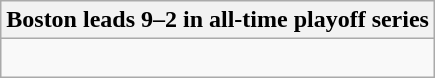<table class="wikitable collapsible collapsed">
<tr>
<th>Boston leads 9–2 in all-time playoff series</th>
</tr>
<tr>
<td><br>









</td>
</tr>
</table>
